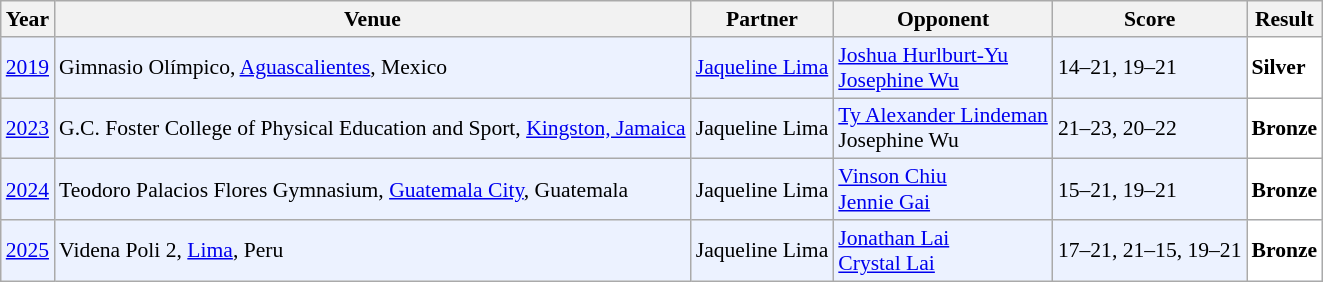<table class="sortable wikitable" style="font-size: 90%;">
<tr>
<th>Year</th>
<th>Venue</th>
<th>Partner</th>
<th>Opponent</th>
<th>Score</th>
<th>Result</th>
</tr>
<tr style="background:#ECF2FF">
<td align="center"><a href='#'>2019</a></td>
<td align="left">Gimnasio Olímpico, <a href='#'>Aguascalientes</a>, Mexico</td>
<td align="left"> <a href='#'>Jaqueline Lima</a></td>
<td align="left"> <a href='#'>Joshua Hurlburt-Yu</a><br> <a href='#'>Josephine Wu</a></td>
<td align="left">14–21, 19–21</td>
<td style="text-align:left; background:white"> <strong>Silver</strong></td>
</tr>
<tr style="background:#ECF2FF">
<td align="center"><a href='#'>2023</a></td>
<td align="left">G.C. Foster College of Physical Education and Sport, <a href='#'>Kingston, Jamaica</a></td>
<td align="left"> Jaqueline Lima</td>
<td align="left"> <a href='#'>Ty Alexander Lindeman</a><br> Josephine Wu</td>
<td align="left">21–23, 20–22</td>
<td style="text-align:left; background:white"> <strong>Bronze</strong></td>
</tr>
<tr style="background:#ECF2FF">
<td align="center"><a href='#'>2024</a></td>
<td align="left">Teodoro Palacios Flores Gymnasium, <a href='#'>Guatemala City</a>, Guatemala</td>
<td align="left"> Jaqueline Lima</td>
<td align="left"> <a href='#'>Vinson Chiu</a><br> <a href='#'>Jennie Gai</a></td>
<td align="left">15–21, 19–21</td>
<td style="text-align:left; background:white"> <strong>Bronze</strong></td>
</tr>
<tr style="background:#ECF2FF">
<td align="center"><a href='#'>2025</a></td>
<td align="left">Videna Poli 2, <a href='#'>Lima</a>, Peru</td>
<td align="left"> Jaqueline Lima</td>
<td align="left"> <a href='#'>Jonathan Lai</a><br> <a href='#'>Crystal Lai</a></td>
<td align="left">17–21, 21–15, 19–21</td>
<td style="text-align:left; background:white"> <strong>Bronze</strong></td>
</tr>
</table>
